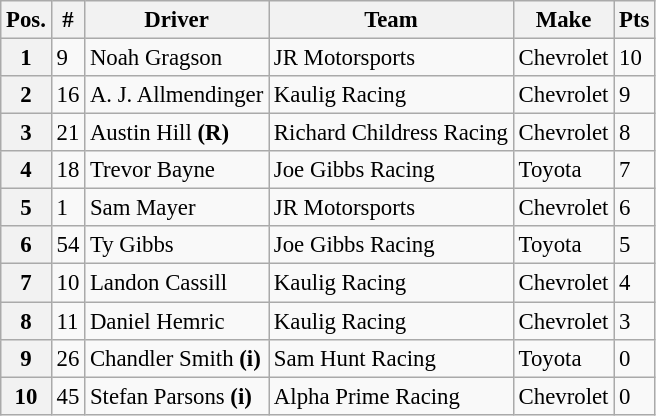<table class="wikitable" style="font-size:95%">
<tr>
<th>Pos.</th>
<th>#</th>
<th>Driver</th>
<th>Team</th>
<th>Make</th>
<th>Pts</th>
</tr>
<tr>
<th>1</th>
<td>9</td>
<td>Noah Gragson</td>
<td>JR Motorsports</td>
<td>Chevrolet</td>
<td>10</td>
</tr>
<tr>
<th>2</th>
<td>16</td>
<td>A. J. Allmendinger</td>
<td>Kaulig Racing</td>
<td>Chevrolet</td>
<td>9</td>
</tr>
<tr>
<th>3</th>
<td>21</td>
<td>Austin Hill <strong>(R)</strong></td>
<td>Richard Childress Racing</td>
<td>Chevrolet</td>
<td>8</td>
</tr>
<tr>
<th>4</th>
<td>18</td>
<td>Trevor Bayne</td>
<td>Joe Gibbs Racing</td>
<td>Toyota</td>
<td>7</td>
</tr>
<tr>
<th>5</th>
<td>1</td>
<td>Sam Mayer</td>
<td>JR Motorsports</td>
<td>Chevrolet</td>
<td>6</td>
</tr>
<tr>
<th>6</th>
<td>54</td>
<td>Ty Gibbs</td>
<td>Joe Gibbs Racing</td>
<td>Toyota</td>
<td>5</td>
</tr>
<tr>
<th>7</th>
<td>10</td>
<td>Landon Cassill</td>
<td>Kaulig Racing</td>
<td>Chevrolet</td>
<td>4</td>
</tr>
<tr>
<th>8</th>
<td>11</td>
<td>Daniel Hemric</td>
<td>Kaulig Racing</td>
<td>Chevrolet</td>
<td>3</td>
</tr>
<tr>
<th>9</th>
<td>26</td>
<td>Chandler Smith <strong>(i)</strong></td>
<td>Sam Hunt Racing</td>
<td>Toyota</td>
<td>0</td>
</tr>
<tr>
<th>10</th>
<td>45</td>
<td>Stefan Parsons <strong>(i)</strong></td>
<td>Alpha Prime Racing</td>
<td>Chevrolet</td>
<td>0</td>
</tr>
</table>
